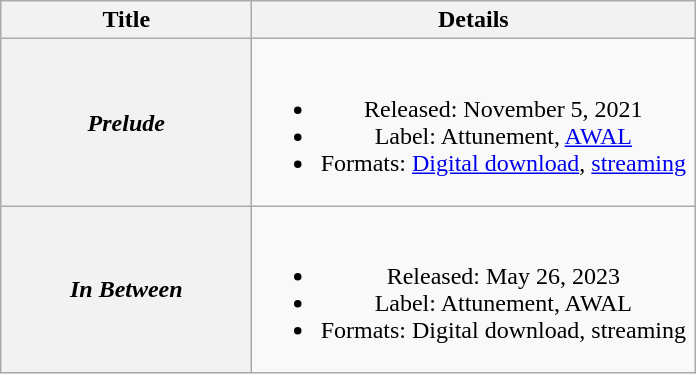<table class="wikitable plainrowheaders" style="text-align:center;">
<tr>
<th scope="col" style="width:10em;">Title</th>
<th scope="col" style="width:18em;">Details</th>
</tr>
<tr>
<th scope="row"><em>Prelude</em></th>
<td><br><ul><li>Released: November 5, 2021</li><li>Label: Attunement, <a href='#'>AWAL</a></li><li>Formats: <a href='#'>Digital download</a>, <a href='#'>streaming</a></li></ul></td>
</tr>
<tr>
<th scope="row"><em>In Between</em></th>
<td><br><ul><li>Released: May 26, 2023</li><li>Label: Attunement, AWAL</li><li>Formats: Digital download, streaming</li></ul></td>
</tr>
</table>
